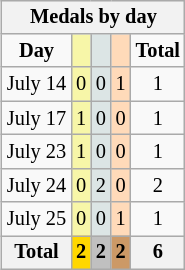<table class="wikitable" style="font-size:85%; float:right">
<tr align=center>
<th colspan=7><strong>Medals by day</strong></th>
</tr>
<tr align=center>
<td><strong>Day</strong></td>
<td style="background:#f7f6a8;"></td>
<td style="background:#dce5e5;"></td>
<td style="background:#ffdab9;"></td>
<td><strong>Total</strong></td>
</tr>
<tr align=center>
<td>July 14</td>
<td style="background:#f7f6a8;">0</td>
<td style="background:#dce5e5;">0</td>
<td style="background:#ffdab9;">1</td>
<td>1</td>
</tr>
<tr align=center>
<td>July 17</td>
<td style="background:#f7f6a8;">1</td>
<td style="background:#dce5e5;">0</td>
<td style="background:#ffdab9;">0</td>
<td>1</td>
</tr>
<tr align=center>
<td>July 23</td>
<td style="background:#f7f6a8;">1</td>
<td style="background:#dce5e5;">0</td>
<td style="background:#ffdab9;">0</td>
<td>1</td>
</tr>
<tr align=center>
<td>July 24</td>
<td style="background:#f7f6a8;">0</td>
<td style="background:#dce5e5;">2</td>
<td style="background:#ffdab9;">0</td>
<td>2</td>
</tr>
<tr align=center>
<td>July 25</td>
<td style="background:#f7f6a8;">0</td>
<td style="background:#dce5e5;">0</td>
<td style="background:#ffdab9;">1</td>
<td>1</td>
</tr>
<tr align=center>
<th><strong>Total</strong></th>
<th style="background:gold;"><strong>2</strong></th>
<th style="background:silver;"><strong>2</strong></th>
<th style="background:#c96;"><strong>2</strong></th>
<th><strong>6</strong></th>
</tr>
</table>
